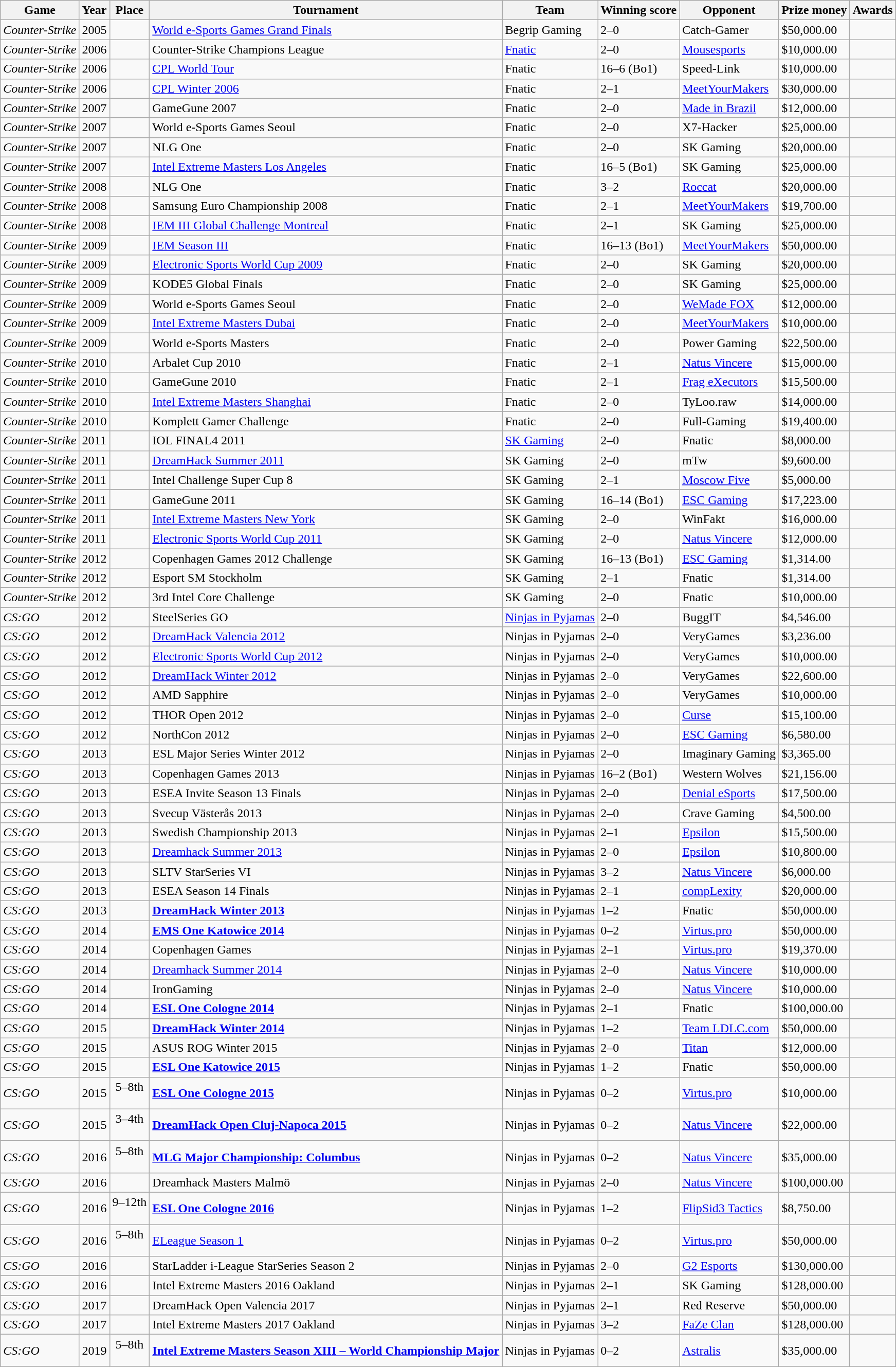<table class="sortable wikitable">
<tr>
<th>Game</th>
<th>Year</th>
<th>Place</th>
<th>Tournament</th>
<th>Team</th>
<th>Winning score</th>
<th>Opponent</th>
<th>Prize money</th>
<th>Awards</th>
</tr>
<tr>
<td><em>Counter-Strike</em></td>
<td>2005</td>
<td></td>
<td><a href='#'>World e-Sports Games Grand Finals</a></td>
<td>Begrip Gaming</td>
<td>2–0</td>
<td>Catch-Gamer</td>
<td>$50,000.00</td>
<td></td>
</tr>
<tr>
<td><em>Counter-Strike</em></td>
<td>2006</td>
<td></td>
<td>Counter-Strike Champions League</td>
<td><a href='#'>Fnatic</a></td>
<td>2–0</td>
<td><a href='#'>Mousesports</a></td>
<td>$10,000.00</td>
<td></td>
</tr>
<tr>
<td><em>Counter-Strike</em></td>
<td>2006</td>
<td></td>
<td><a href='#'>CPL World Tour</a></td>
<td>Fnatic</td>
<td>16–6 (Bo1)</td>
<td>Speed-Link</td>
<td>$10,000.00</td>
<td></td>
</tr>
<tr>
<td><em>Counter-Strike</em></td>
<td>2006</td>
<td></td>
<td><a href='#'>CPL Winter 2006</a></td>
<td>Fnatic</td>
<td>2–1</td>
<td><a href='#'>MeetYourMakers</a></td>
<td>$30,000.00</td>
<td></td>
</tr>
<tr>
<td><em>Counter-Strike</em></td>
<td>2007</td>
<td></td>
<td>GameGune 2007</td>
<td>Fnatic</td>
<td>2–0</td>
<td><a href='#'>Made in Brazil</a></td>
<td>$12,000.00</td>
<td></td>
</tr>
<tr>
<td><em>Counter-Strike</em></td>
<td>2007</td>
<td></td>
<td>World e-Sports Games Seoul</td>
<td>Fnatic</td>
<td>2–0</td>
<td>X7-Hacker</td>
<td>$25,000.00</td>
<td></td>
</tr>
<tr>
<td><em>Counter-Strike</em></td>
<td>2007</td>
<td></td>
<td>NLG One</td>
<td>Fnatic</td>
<td>2–0</td>
<td>SK Gaming</td>
<td>$20,000.00</td>
<td></td>
</tr>
<tr>
<td><em>Counter-Strike</em></td>
<td>2007</td>
<td></td>
<td><a href='#'>Intel Extreme Masters Los Angeles</a></td>
<td>Fnatic</td>
<td>16–5 (Bo1)</td>
<td>SK Gaming</td>
<td>$25,000.00</td>
<td></td>
</tr>
<tr>
<td><em>Counter-Strike</em></td>
<td>2008</td>
<td></td>
<td>NLG One</td>
<td>Fnatic</td>
<td>3–2</td>
<td><a href='#'>Roccat</a></td>
<td>$20,000.00</td>
<td></td>
</tr>
<tr>
<td><em>Counter-Strike</em></td>
<td>2008</td>
<td></td>
<td>Samsung Euro Championship 2008</td>
<td>Fnatic</td>
<td>2–1</td>
<td><a href='#'>MeetYourMakers</a></td>
<td>$19,700.00</td>
<td></td>
</tr>
<tr>
<td><em>Counter-Strike</em></td>
<td>2008</td>
<td></td>
<td><a href='#'>IEM III Global Challenge Montreal</a></td>
<td>Fnatic</td>
<td>2–1</td>
<td>SK Gaming</td>
<td>$25,000.00</td>
<td></td>
</tr>
<tr>
<td><em>Counter-Strike</em></td>
<td>2009</td>
<td></td>
<td><a href='#'>IEM Season III</a></td>
<td>Fnatic</td>
<td>16–13 (Bo1)</td>
<td><a href='#'>MeetYourMakers</a></td>
<td>$50,000.00</td>
<td></td>
</tr>
<tr>
<td><em>Counter-Strike</em></td>
<td>2009</td>
<td></td>
<td><a href='#'>Electronic Sports World Cup 2009</a></td>
<td>Fnatic</td>
<td>2–0</td>
<td>SK Gaming</td>
<td>$20,000.00</td>
<td></td>
</tr>
<tr>
<td><em>Counter-Strike</em></td>
<td>2009</td>
<td></td>
<td>KODE5 Global Finals</td>
<td>Fnatic</td>
<td>2–0</td>
<td>SK Gaming</td>
<td>$25,000.00</td>
<td></td>
</tr>
<tr>
<td><em>Counter-Strike</em></td>
<td>2009</td>
<td></td>
<td>World e-Sports Games Seoul</td>
<td>Fnatic</td>
<td>2–0</td>
<td><a href='#'>WeMade FOX</a></td>
<td>$12,000.00</td>
<td></td>
</tr>
<tr>
<td><em>Counter-Strike</em></td>
<td>2009</td>
<td></td>
<td><a href='#'>Intel Extreme Masters Dubai</a></td>
<td>Fnatic</td>
<td>2–0</td>
<td><a href='#'>MeetYourMakers</a></td>
<td>$10,000.00</td>
<td></td>
</tr>
<tr>
<td><em>Counter-Strike</em></td>
<td>2009</td>
<td></td>
<td>World e-Sports Masters</td>
<td>Fnatic</td>
<td>2–0</td>
<td>Power Gaming</td>
<td>$22,500.00</td>
<td></td>
</tr>
<tr>
<td><em>Counter-Strike</em></td>
<td>2010</td>
<td></td>
<td>Arbalet Cup 2010</td>
<td>Fnatic</td>
<td>2–1</td>
<td><a href='#'>Natus Vincere</a></td>
<td>$15,000.00</td>
<td></td>
</tr>
<tr>
<td><em>Counter-Strike</em></td>
<td>2010</td>
<td></td>
<td>GameGune 2010</td>
<td>Fnatic</td>
<td>2–1</td>
<td><a href='#'>Frag eXecutors</a></td>
<td>$15,500.00</td>
<td></td>
</tr>
<tr>
<td><em>Counter-Strike</em></td>
<td>2010</td>
<td></td>
<td><a href='#'>Intel Extreme Masters Shanghai</a></td>
<td>Fnatic</td>
<td>2–0</td>
<td>TyLoo.raw</td>
<td>$14,000.00</td>
<td></td>
</tr>
<tr>
<td><em>Counter-Strike</em></td>
<td>2010</td>
<td></td>
<td>Komplett Gamer Challenge</td>
<td>Fnatic</td>
<td>2–0</td>
<td>Full-Gaming</td>
<td>$19,400.00</td>
<td></td>
</tr>
<tr>
<td><em>Counter-Strike</em></td>
<td>2011</td>
<td></td>
<td>IOL FINAL4 2011</td>
<td><a href='#'>SK Gaming</a></td>
<td>2–0</td>
<td>Fnatic</td>
<td>$8,000.00</td>
<td></td>
</tr>
<tr>
<td><em>Counter-Strike</em></td>
<td>2011</td>
<td></td>
<td><a href='#'>DreamHack Summer 2011</a></td>
<td>SK Gaming</td>
<td>2–0</td>
<td>mTw</td>
<td>$9,600.00</td>
<td></td>
</tr>
<tr>
<td><em>Counter-Strike</em></td>
<td>2011</td>
<td></td>
<td>Intel Challenge Super Cup 8</td>
<td>SK Gaming</td>
<td>2–1</td>
<td><a href='#'>Moscow Five</a></td>
<td>$5,000.00</td>
<td></td>
</tr>
<tr>
<td><em>Counter-Strike</em></td>
<td>2011</td>
<td></td>
<td>GameGune 2011</td>
<td>SK Gaming</td>
<td>16–14 (Bo1)</td>
<td><a href='#'>ESC Gaming</a></td>
<td>$17,223.00</td>
<td></td>
</tr>
<tr>
<td><em>Counter-Strike</em></td>
<td>2011</td>
<td></td>
<td><a href='#'>Intel Extreme Masters New York</a></td>
<td>SK Gaming</td>
<td>2–0</td>
<td>WinFakt</td>
<td>$16,000.00</td>
<td></td>
</tr>
<tr>
<td><em>Counter-Strike</em></td>
<td>2011</td>
<td></td>
<td><a href='#'>Electronic Sports World Cup 2011</a></td>
<td>SK Gaming</td>
<td>2–0</td>
<td><a href='#'>Natus Vincere</a></td>
<td>$12,000.00</td>
<td></td>
</tr>
<tr>
<td><em>Counter-Strike</em></td>
<td>2012</td>
<td></td>
<td>Copenhagen Games 2012 Challenge</td>
<td>SK Gaming</td>
<td>16–13 (Bo1)</td>
<td><a href='#'>ESC Gaming</a></td>
<td>$1,314.00</td>
<td></td>
</tr>
<tr>
<td><em>Counter-Strike</em></td>
<td>2012</td>
<td></td>
<td>Esport SM Stockholm</td>
<td>SK Gaming</td>
<td>2–1</td>
<td>Fnatic</td>
<td>$1,314.00</td>
<td></td>
</tr>
<tr>
<td><em>Counter-Strike</em></td>
<td>2012</td>
<td></td>
<td>3rd Intel Core Challenge</td>
<td>SK Gaming</td>
<td>2–0</td>
<td>Fnatic</td>
<td>$10,000.00</td>
<td></td>
</tr>
<tr>
<td><em>CS:GO</em></td>
<td>2012</td>
<td></td>
<td>SteelSeries GO</td>
<td><a href='#'>Ninjas in Pyjamas</a></td>
<td>2–0</td>
<td>BuggIT</td>
<td>$4,546.00</td>
<td></td>
</tr>
<tr>
<td><em>CS:GO</em></td>
<td>2012</td>
<td></td>
<td><a href='#'>DreamHack Valencia 2012</a></td>
<td>Ninjas in Pyjamas</td>
<td>2–0</td>
<td>VeryGames</td>
<td>$3,236.00</td>
<td></td>
</tr>
<tr>
<td><em>CS:GO</em></td>
<td>2012</td>
<td></td>
<td><a href='#'>Electronic Sports World Cup 2012</a></td>
<td>Ninjas in Pyjamas</td>
<td>2–0</td>
<td>VeryGames</td>
<td>$10,000.00</td>
<td></td>
</tr>
<tr>
<td><em>CS:GO</em></td>
<td>2012</td>
<td></td>
<td><a href='#'>DreamHack Winter 2012</a></td>
<td>Ninjas in Pyjamas</td>
<td>2–0</td>
<td>VeryGames</td>
<td>$22,600.00</td>
<td></td>
</tr>
<tr>
<td><em>CS:GO</em></td>
<td>2012</td>
<td></td>
<td>AMD Sapphire</td>
<td>Ninjas in Pyjamas</td>
<td>2–0</td>
<td>VeryGames</td>
<td>$10,000.00</td>
<td></td>
</tr>
<tr>
<td><em>CS:GO</em></td>
<td>2012</td>
<td></td>
<td>THOR Open 2012</td>
<td>Ninjas in Pyjamas</td>
<td>2–0</td>
<td><a href='#'>Curse</a></td>
<td>$15,100.00</td>
<td></td>
</tr>
<tr>
<td><em>CS:GO</em></td>
<td>2012</td>
<td></td>
<td>NorthCon 2012</td>
<td>Ninjas in Pyjamas</td>
<td>2–0</td>
<td><a href='#'>ESC Gaming</a></td>
<td>$6,580.00</td>
<td></td>
</tr>
<tr>
<td><em>CS:GO</em></td>
<td>2013</td>
<td></td>
<td>ESL Major Series Winter 2012</td>
<td>Ninjas in Pyjamas</td>
<td>2–0</td>
<td>Imaginary Gaming</td>
<td>$3,365.00</td>
<td></td>
</tr>
<tr>
<td><em>CS:GO</em></td>
<td>2013</td>
<td></td>
<td>Copenhagen Games 2013</td>
<td>Ninjas in Pyjamas</td>
<td>16–2 (Bo1)</td>
<td>Western Wolves</td>
<td>$21,156.00</td>
<td></td>
</tr>
<tr>
<td><em>CS:GO</em></td>
<td>2013</td>
<td></td>
<td>ESEA Invite Season 13 Finals</td>
<td>Ninjas in Pyjamas</td>
<td>2–0</td>
<td><a href='#'>Denial eSports</a></td>
<td>$17,500.00</td>
<td></td>
</tr>
<tr>
<td><em>CS:GO</em></td>
<td>2013</td>
<td></td>
<td>Svecup Västerås 2013</td>
<td>Ninjas in Pyjamas</td>
<td>2–0</td>
<td>Crave Gaming</td>
<td>$4,500.00</td>
<td></td>
</tr>
<tr>
<td><em>CS:GO</em></td>
<td>2013</td>
<td></td>
<td>Swedish Championship 2013</td>
<td>Ninjas in Pyjamas</td>
<td>2–1</td>
<td><a href='#'>Epsilon</a></td>
<td>$15,500.00</td>
<td></td>
</tr>
<tr>
<td><em>CS:GO</em></td>
<td>2013</td>
<td></td>
<td><a href='#'>Dreamhack Summer 2013</a></td>
<td>Ninjas in Pyjamas</td>
<td>2–0</td>
<td><a href='#'>Epsilon</a></td>
<td>$10,800.00</td>
<td></td>
</tr>
<tr>
<td><em>CS:GO</em></td>
<td>2013</td>
<td></td>
<td>SLTV StarSeries VI</td>
<td>Ninjas in Pyjamas</td>
<td>3–2</td>
<td><a href='#'>Natus Vincere</a></td>
<td>$6,000.00</td>
<td></td>
</tr>
<tr>
<td><em>CS:GO</em></td>
<td>2013</td>
<td></td>
<td>ESEA Season 14 Finals</td>
<td>Ninjas in Pyjamas</td>
<td>2–1</td>
<td><a href='#'>compLexity</a></td>
<td>$20,000.00</td>
<td></td>
</tr>
<tr>
<td><em>CS:GO</em></td>
<td>2013</td>
<td></td>
<td><strong><a href='#'>DreamHack Winter 2013</a></strong></td>
<td>Ninjas in Pyjamas</td>
<td>1–2</td>
<td>Fnatic</td>
<td>$50,000.00</td>
<td></td>
</tr>
<tr>
<td><em>CS:GO</em></td>
<td>2014</td>
<td></td>
<td><strong><a href='#'>EMS One Katowice 2014</a></strong></td>
<td>Ninjas in Pyjamas</td>
<td>0–2</td>
<td><a href='#'>Virtus.pro</a></td>
<td>$50,000.00</td>
<td></td>
</tr>
<tr>
<td><em>CS:GO</em></td>
<td>2014</td>
<td></td>
<td>Copenhagen Games</td>
<td>Ninjas in Pyjamas</td>
<td>2–1</td>
<td><a href='#'>Virtus.pro</a></td>
<td>$19,370.00</td>
<td></td>
</tr>
<tr>
<td><em>CS:GO</em></td>
<td>2014</td>
<td></td>
<td><a href='#'>Dreamhack Summer 2014</a></td>
<td>Ninjas in Pyjamas</td>
<td>2–0</td>
<td><a href='#'>Natus Vincere</a></td>
<td>$10,000.00</td>
<td></td>
</tr>
<tr>
<td><em>CS:GO</em></td>
<td>2014</td>
<td></td>
<td>IronGaming</td>
<td>Ninjas in Pyjamas</td>
<td>2–0</td>
<td><a href='#'>Natus Vincere</a></td>
<td>$10,000.00</td>
<td></td>
</tr>
<tr>
<td><em>CS:GO</em></td>
<td>2014</td>
<td></td>
<td><strong><a href='#'>ESL One Cologne 2014</a></strong></td>
<td>Ninjas in Pyjamas</td>
<td>2–1</td>
<td>Fnatic</td>
<td>$100,000.00</td>
<td></td>
</tr>
<tr>
<td><em>CS:GO</em></td>
<td>2015</td>
<td></td>
<td><strong><a href='#'>DreamHack Winter 2014</a></strong></td>
<td>Ninjas in Pyjamas</td>
<td>1–2</td>
<td><a href='#'>Team LDLC.com</a></td>
<td>$50,000.00</td>
<td></td>
</tr>
<tr>
<td><em>CS:GO</em></td>
<td>2015</td>
<td></td>
<td>ASUS ROG Winter 2015</td>
<td>Ninjas in Pyjamas</td>
<td>2–0</td>
<td><a href='#'>Titan</a></td>
<td>$12,000.00</td>
<td></td>
</tr>
<tr>
<td><em>CS:GO</em></td>
<td>2015</td>
<td></td>
<td><strong><a href='#'>ESL One Katowice 2015</a></strong></td>
<td>Ninjas in Pyjamas</td>
<td>1–2</td>
<td>Fnatic</td>
<td>$50,000.00</td>
<td></td>
</tr>
<tr>
<td><em>CS:GO</em></td>
<td>2015</td>
<td style="text-align:center">5–8th</p></td>
<td><strong><a href='#'>ESL One Cologne 2015</a></strong></td>
<td>Ninjas in Pyjamas</td>
<td>0–2</td>
<td><a href='#'>Virtus.pro</a></td>
<td>$10,000.00</td>
<td></td>
</tr>
<tr>
<td><em>CS:GO</em></td>
<td>2015</td>
<td style="text-align:center">3–4th</p></td>
<td><strong><a href='#'>DreamHack Open Cluj-Napoca 2015</a></strong></td>
<td>Ninjas in Pyjamas</td>
<td>0–2</td>
<td><a href='#'>Natus Vincere</a></td>
<td>$22,000.00</td>
<td></td>
</tr>
<tr>
<td><em>CS:GO</em></td>
<td>2016</td>
<td style="text-align:center">5–8th</p></td>
<td><strong><a href='#'>MLG Major Championship: Columbus</a></strong></td>
<td>Ninjas in Pyjamas</td>
<td>0–2</td>
<td><a href='#'>Natus Vincere</a></td>
<td>$35,000.00</td>
<td></td>
</tr>
<tr>
<td><em>CS:GO</em></td>
<td>2016</td>
<td></td>
<td>Dreamhack Masters Malmö</td>
<td>Ninjas in Pyjamas</td>
<td>2–0</td>
<td><a href='#'>Natus Vincere</a></td>
<td>$100,000.00</td>
<td></td>
</tr>
<tr>
<td><em>CS:GO</em></td>
<td>2016</td>
<td style="text-align:center">9–12th</p></td>
<td><strong><a href='#'>ESL One Cologne 2016</a></strong></td>
<td>Ninjas in Pyjamas</td>
<td>1–2</td>
<td><a href='#'>FlipSid3 Tactics</a></td>
<td>$8,750.00</td>
<td></td>
</tr>
<tr>
<td><em>CS:GO</em></td>
<td>2016</td>
<td style="text-align:center">5–8th</p></td>
<td><a href='#'>ELeague Season 1</a></td>
<td>Ninjas in Pyjamas</td>
<td>0–2</td>
<td><a href='#'>Virtus.pro</a></td>
<td>$50,000.00</td>
<td></td>
</tr>
<tr>
<td><em>CS:GO</em></td>
<td>2016</td>
<td></td>
<td>StarLadder i-League StarSeries Season 2</td>
<td>Ninjas in Pyjamas</td>
<td>2–0</td>
<td><a href='#'>G2 Esports</a></td>
<td>$130,000.00</td>
<td></td>
</tr>
<tr>
<td><em>CS:GO</em></td>
<td>2016</td>
<td></td>
<td>Intel Extreme Masters 2016 Oakland</td>
<td>Ninjas in Pyjamas</td>
<td>2–1</td>
<td>SK Gaming</td>
<td>$128,000.00</td>
<td></td>
</tr>
<tr>
<td><em>CS:GO</em></td>
<td>2017</td>
<td></td>
<td>DreamHack Open Valencia 2017</td>
<td>Ninjas in Pyjamas</td>
<td>2–1</td>
<td>Red Reserve</td>
<td>$50,000.00</td>
<td></td>
</tr>
<tr>
<td><em>CS:GO</em></td>
<td>2017</td>
<td></td>
<td>Intel Extreme Masters 2017 Oakland</td>
<td>Ninjas in Pyjamas</td>
<td>3–2</td>
<td><a href='#'>FaZe Clan</a></td>
<td>$128,000.00</td>
<td></td>
</tr>
<tr>
<td><em>CS:GO</em></td>
<td>2019</td>
<td style="text-align:center">5–8th</p></td>
<td><strong><a href='#'>Intel Extreme Masters Season XIII – World Championship Major</a></strong></td>
<td>Ninjas in Pyjamas</td>
<td>0–2</td>
<td><a href='#'>Astralis</a></td>
<td>$35,000.00</td>
<td></td>
</tr>
</table>
